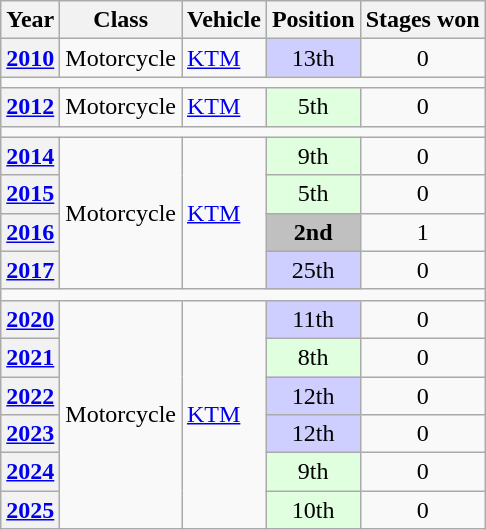<table class="wikitable">
<tr>
<th>Year</th>
<th>Class</th>
<th>Vehicle</th>
<th>Position</th>
<th>Stages won</th>
</tr>
<tr>
<th><a href='#'>2010</a></th>
<td>Motorcycle</td>
<td> <a href='#'>KTM</a></td>
<td align="center" style="background:#CFCFFF;">13th</td>
<td align="center">0</td>
</tr>
<tr>
<td colspan="5"></td>
</tr>
<tr>
<th><a href='#'>2012</a></th>
<td>Motorcycle</td>
<td> <a href='#'>KTM</a></td>
<td align="center" style="background:#DFFFDF;">5th</td>
<td align="center">0</td>
</tr>
<tr>
<td colspan="5"></td>
</tr>
<tr>
<th><a href='#'>2014</a></th>
<td rowspan="4">Motorcycle</td>
<td rowspan="4"> <a href='#'>KTM</a></td>
<td align="center" style="background:#DFFFDF;">9th</td>
<td align="center">0</td>
</tr>
<tr>
<th><a href='#'>2015</a></th>
<td align="center" style="background:#DFFFDF;">5th</td>
<td align="center">0</td>
</tr>
<tr>
<th><a href='#'>2016</a></th>
<td align="center" style="background:silver;"><strong>2nd</strong></td>
<td align="center">1</td>
</tr>
<tr>
<th><a href='#'>2017</a></th>
<td align="center" style="background:#CFCFFF;">25th</td>
<td align="center">0</td>
</tr>
<tr>
<td colspan="5"></td>
</tr>
<tr>
<th><a href='#'>2020</a></th>
<td rowspan="6">Motorcycle</td>
<td rowspan="6"> <a href='#'>KTM</a></td>
<td align="center" style="background:#CFCFFF;">11th</td>
<td align="center">0</td>
</tr>
<tr>
<th><a href='#'>2021</a></th>
<td align="center" style="background:#DFFFDF;">8th</td>
<td align="center">0</td>
</tr>
<tr>
<th><a href='#'>2022</a></th>
<td align="center" style="background:#CFCFFF;">12th</td>
<td align="center">0</td>
</tr>
<tr>
<th><a href='#'>2023</a></th>
<td align="center" style="background:#CFCFFF;">12th</td>
<td align="center">0</td>
</tr>
<tr>
<th><a href='#'>2024</a></th>
<td align="center" style="background:#DFFFDF;">9th</td>
<td align="center">0</td>
</tr>
<tr>
<th><a href='#'>2025</a></th>
<td align="center" style="background:#DFFFDF;">10th</td>
<td align="center">0</td>
</tr>
</table>
